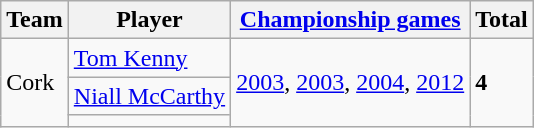<table class="wikitable">
<tr>
<th>Team</th>
<th>Player</th>
<th><a href='#'>Championship games</a></th>
<th>Total</th>
</tr>
<tr>
<td rowspan=3>Cork</td>
<td><a href='#'>Tom Kenny</a></td>
<td rowspan=3><a href='#'>2003</a>, <a href='#'>2003</a>, <a href='#'>2004</a>, <a href='#'>2012</a></td>
<td rowspan=3><strong>4</strong></td>
</tr>
<tr>
<td><a href='#'>Niall McCarthy</a></td>
</tr>
<tr>
<td></td>
</tr>
</table>
